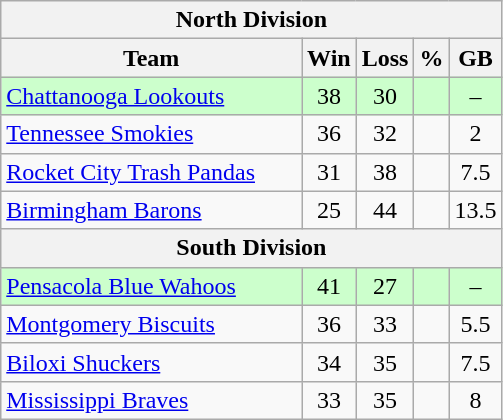<table class="wikitable">
<tr>
<th colspan="5">North Division</th>
</tr>
<tr>
<th width="60%">Team</th>
<th>Win</th>
<th>Loss</th>
<th>%</th>
<th>GB</th>
</tr>
<tr align=center bgcolor=ccffcc>
<td align=left><a href='#'>Chattanooga Lookouts</a></td>
<td>38</td>
<td>30</td>
<td></td>
<td>–</td>
</tr>
<tr align=center>
<td align=left><a href='#'>Tennessee Smokies</a></td>
<td>36</td>
<td>32</td>
<td></td>
<td>2</td>
</tr>
<tr align=center>
<td align=left><a href='#'>Rocket City Trash Pandas</a></td>
<td>31</td>
<td>38</td>
<td></td>
<td>7.5</td>
</tr>
<tr align=center>
<td align=left><a href='#'>Birmingham Barons</a></td>
<td>25</td>
<td>44</td>
<td></td>
<td>13.5</td>
</tr>
<tr>
<th colspan="5">South Division</th>
</tr>
<tr align=center bgcolor=ccffcc>
<td align=left><a href='#'>Pensacola Blue Wahoos</a></td>
<td>41</td>
<td>27</td>
<td></td>
<td>–</td>
</tr>
<tr align=center>
<td align=left><a href='#'>Montgomery Biscuits</a></td>
<td>36</td>
<td>33</td>
<td></td>
<td>5.5</td>
</tr>
<tr align=center>
<td align=left><a href='#'>Biloxi Shuckers</a></td>
<td>34</td>
<td>35</td>
<td></td>
<td>7.5</td>
</tr>
<tr align=center>
<td align=left><a href='#'>Mississippi Braves</a></td>
<td>33</td>
<td>35</td>
<td></td>
<td>8</td>
</tr>
</table>
